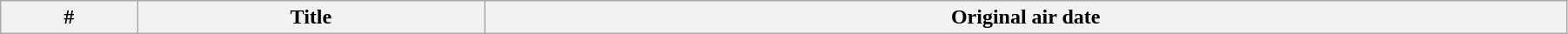<table class="wikitable" style="width:95%;">
<tr>
<th>#</th>
<th>Title</th>
<th>Original air date<br>




</th>
</tr>
</table>
